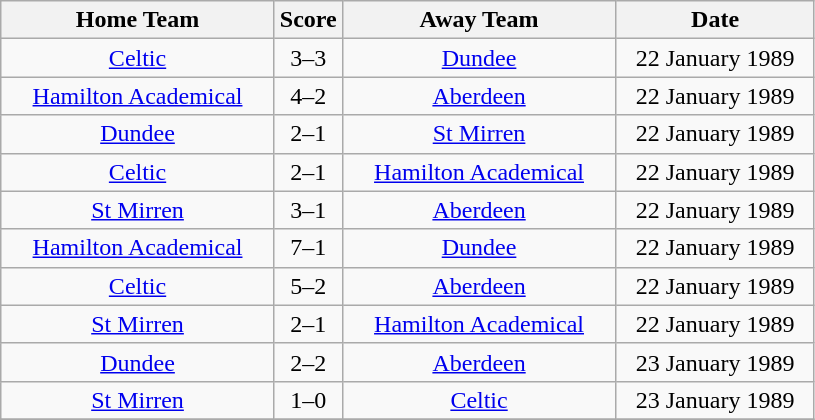<table class="wikitable" style="text-align:center;">
<tr>
<th width=175>Home Team</th>
<th width=20>Score</th>
<th width=175>Away Team</th>
<th width= 125>Date</th>
</tr>
<tr>
<td><a href='#'>Celtic</a></td>
<td>3–3 </td>
<td><a href='#'>Dundee</a></td>
<td>22 January 1989</td>
</tr>
<tr>
<td><a href='#'>Hamilton Academical</a></td>
<td>4–2</td>
<td><a href='#'>Aberdeen</a></td>
<td>22 January 1989</td>
</tr>
<tr>
<td><a href='#'>Dundee</a></td>
<td>2–1</td>
<td><a href='#'>St Mirren</a></td>
<td>22 January 1989</td>
</tr>
<tr>
<td><a href='#'>Celtic</a></td>
<td>2–1</td>
<td><a href='#'>Hamilton Academical</a></td>
<td>22 January 1989</td>
</tr>
<tr>
<td><a href='#'>St Mirren</a></td>
<td>3–1</td>
<td><a href='#'>Aberdeen</a></td>
<td>22 January 1989</td>
</tr>
<tr>
<td><a href='#'>Hamilton Academical</a></td>
<td>7–1</td>
<td><a href='#'>Dundee</a></td>
<td>22 January 1989</td>
</tr>
<tr>
<td><a href='#'>Celtic</a></td>
<td>5–2</td>
<td><a href='#'>Aberdeen</a></td>
<td>22 January 1989</td>
</tr>
<tr>
<td><a href='#'>St Mirren</a></td>
<td>2–1</td>
<td><a href='#'>Hamilton Academical</a></td>
<td>22 January 1989</td>
</tr>
<tr>
<td><a href='#'>Dundee</a></td>
<td>2–2 </td>
<td><a href='#'>Aberdeen</a></td>
<td>23 January 1989</td>
</tr>
<tr>
<td><a href='#'>St Mirren</a></td>
<td>1–0</td>
<td><a href='#'>Celtic</a></td>
<td>23 January 1989</td>
</tr>
<tr>
</tr>
</table>
